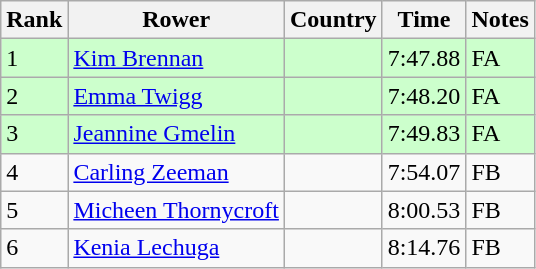<table class="wikitable">
<tr>
<th>Rank</th>
<th>Rower</th>
<th>Country</th>
<th>Time</th>
<th>Notes</th>
</tr>
<tr bgcolor=ccffcc>
<td>1</td>
<td><a href='#'>Kim Brennan</a></td>
<td></td>
<td>7:47.88</td>
<td>FA</td>
</tr>
<tr bgcolor=ccffcc>
<td>2</td>
<td><a href='#'>Emma Twigg</a></td>
<td></td>
<td>7:48.20</td>
<td>FA</td>
</tr>
<tr bgcolor=ccffcc>
<td>3</td>
<td><a href='#'>Jeannine Gmelin</a></td>
<td></td>
<td>7:49.83</td>
<td>FA</td>
</tr>
<tr>
<td>4</td>
<td><a href='#'>Carling Zeeman</a></td>
<td></td>
<td>7:54.07</td>
<td>FB</td>
</tr>
<tr>
<td>5</td>
<td><a href='#'>Micheen Thornycroft</a></td>
<td></td>
<td>8:00.53</td>
<td>FB</td>
</tr>
<tr>
<td>6</td>
<td><a href='#'>Kenia Lechuga</a></td>
<td></td>
<td>8:14.76</td>
<td>FB</td>
</tr>
</table>
